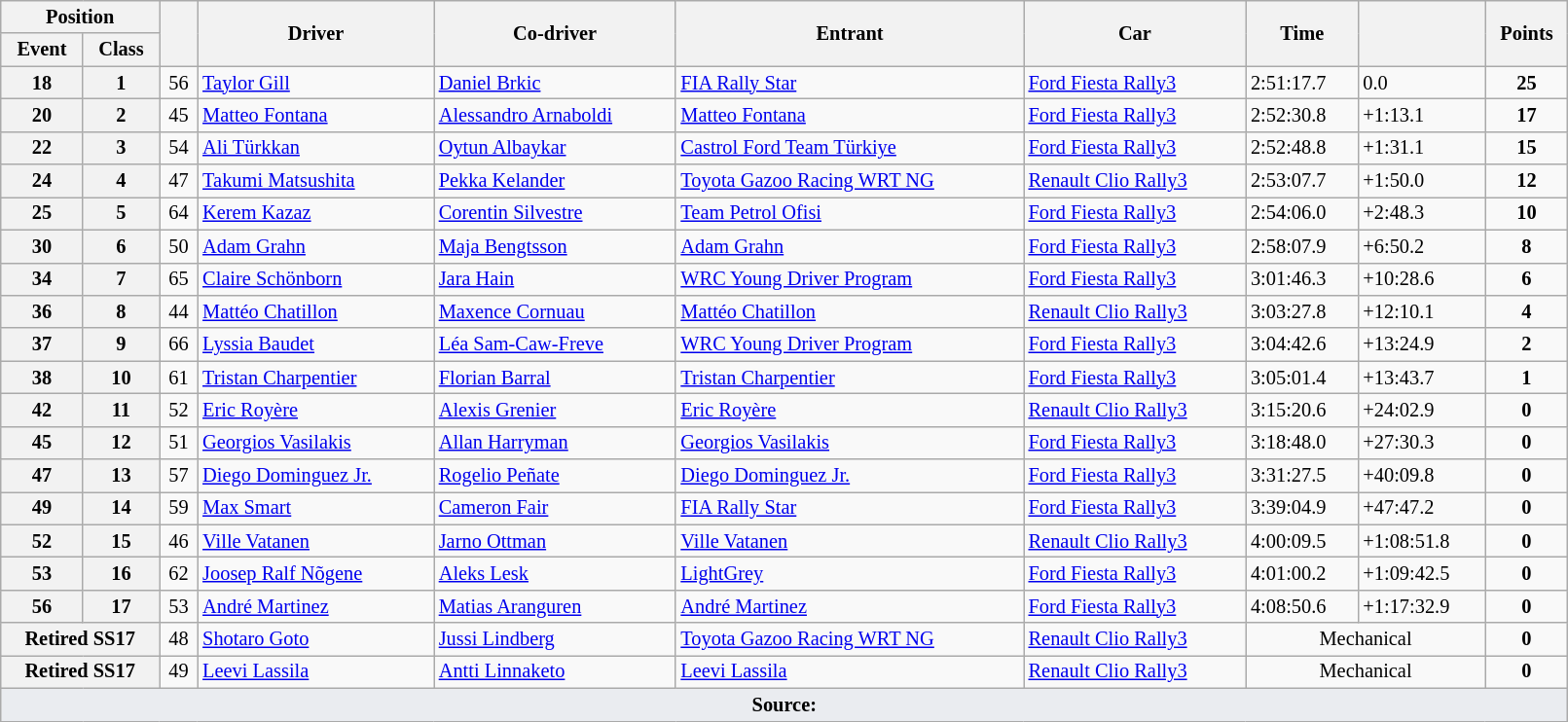<table class="wikitable" width=85% style="font-size: 85%;">
<tr>
<th colspan="2">Position</th>
<th rowspan="2"></th>
<th rowspan="2">Driver</th>
<th rowspan="2">Co-driver</th>
<th rowspan="2">Entrant</th>
<th rowspan="2">Car</th>
<th rowspan="2">Time</th>
<th rowspan="2"></th>
<th rowspan="2">Points</th>
</tr>
<tr>
<th>Event</th>
<th>Class</th>
</tr>
<tr>
<th>18</th>
<th>1</th>
<td align="center">56</td>
<td><a href='#'>Taylor Gill</a></td>
<td><a href='#'>Daniel Brkic</a></td>
<td><a href='#'>FIA Rally Star</a></td>
<td><a href='#'>Ford Fiesta Rally3</a></td>
<td>2:51:17.7</td>
<td>0.0</td>
<td align="center"><strong>25</strong></td>
</tr>
<tr>
<th>20</th>
<th>2</th>
<td align="center">45</td>
<td><a href='#'>Matteo Fontana</a></td>
<td><a href='#'>Alessandro Arnaboldi</a></td>
<td><a href='#'>Matteo Fontana</a></td>
<td><a href='#'>Ford Fiesta Rally3</a></td>
<td>2:52:30.8</td>
<td>+1:13.1</td>
<td align="center"><strong>17</strong></td>
</tr>
<tr>
<th>22</th>
<th>3</th>
<td align="center">54</td>
<td><a href='#'>Ali Türkkan</a></td>
<td><a href='#'>Oytun Albaykar</a></td>
<td><a href='#'>Castrol Ford Team Türkiye</a></td>
<td><a href='#'>Ford Fiesta Rally3</a></td>
<td>2:52:48.8</td>
<td>+1:31.1</td>
<td align="center"><strong>15</strong></td>
</tr>
<tr>
<th>24</th>
<th>4</th>
<td align="center">47</td>
<td><a href='#'>Takumi Matsushita</a></td>
<td><a href='#'>Pekka Kelander</a></td>
<td><a href='#'>Toyota Gazoo Racing WRT NG</a></td>
<td><a href='#'>Renault Clio Rally3</a></td>
<td>2:53:07.7</td>
<td>+1:50.0</td>
<td align="center"><strong>12</strong></td>
</tr>
<tr>
<th>25</th>
<th>5</th>
<td align="center">64</td>
<td><a href='#'>Kerem Kazaz</a></td>
<td><a href='#'>Corentin Silvestre</a></td>
<td><a href='#'>Team Petrol Ofisi</a></td>
<td><a href='#'>Ford Fiesta Rally3</a></td>
<td>2:54:06.0</td>
<td>+2:48.3</td>
<td align="center"><strong>10</strong></td>
</tr>
<tr>
<th>30</th>
<th>6</th>
<td align="center">50</td>
<td><a href='#'>Adam Grahn</a></td>
<td><a href='#'>Maja Bengtsson</a></td>
<td><a href='#'>Adam Grahn</a></td>
<td><a href='#'>Ford Fiesta Rally3</a></td>
<td>2:58:07.9</td>
<td>+6:50.2</td>
<td align="center"><strong>8</strong></td>
</tr>
<tr>
<th>34</th>
<th>7</th>
<td align="center">65</td>
<td><a href='#'>Claire Schönborn</a></td>
<td><a href='#'>Jara Hain</a></td>
<td><a href='#'>WRC Young Driver Program</a></td>
<td><a href='#'>Ford Fiesta Rally3</a></td>
<td>3:01:46.3</td>
<td>+10:28.6</td>
<td align="center"><strong>6</strong></td>
</tr>
<tr>
<th>36</th>
<th>8</th>
<td align="center">44</td>
<td><a href='#'>Mattéo Chatillon</a></td>
<td><a href='#'>Maxence Cornuau</a></td>
<td><a href='#'>Mattéo Chatillon</a></td>
<td><a href='#'>Renault Clio Rally3</a></td>
<td>3:03:27.8</td>
<td>+12:10.1</td>
<td align="center"><strong>4</strong></td>
</tr>
<tr>
<th>37</th>
<th>9</th>
<td align="center">66</td>
<td><a href='#'>Lyssia Baudet</a></td>
<td><a href='#'>Léa Sam-Caw-Freve</a></td>
<td><a href='#'>WRC Young Driver Program</a></td>
<td><a href='#'>Ford Fiesta Rally3</a></td>
<td>3:04:42.6</td>
<td>+13:24.9</td>
<td align="center"><strong>2</strong></td>
</tr>
<tr>
<th>38</th>
<th>10</th>
<td align="center">61</td>
<td><a href='#'>Tristan Charpentier</a></td>
<td><a href='#'>Florian Barral</a></td>
<td><a href='#'>Tristan Charpentier</a></td>
<td><a href='#'>Ford Fiesta Rally3</a></td>
<td>3:05:01.4</td>
<td>+13:43.7</td>
<td align="center"><strong>1</strong></td>
</tr>
<tr>
<th>42</th>
<th>11</th>
<td align="center">52</td>
<td><a href='#'>Eric Royère</a></td>
<td><a href='#'>Alexis Grenier</a></td>
<td><a href='#'>Eric Royère</a></td>
<td><a href='#'>Renault Clio Rally3</a></td>
<td>3:15:20.6</td>
<td>+24:02.9</td>
<td align="center"><strong>0</strong></td>
</tr>
<tr>
<th>45</th>
<th>12</th>
<td align="center">51</td>
<td><a href='#'>Georgios Vasilakis</a></td>
<td><a href='#'>Allan Harryman</a></td>
<td><a href='#'>Georgios Vasilakis</a></td>
<td><a href='#'>Ford Fiesta Rally3</a></td>
<td>3:18:48.0</td>
<td>+27:30.3</td>
<td align="center"><strong>0</strong></td>
</tr>
<tr>
<th>47</th>
<th>13</th>
<td align="center">57</td>
<td><a href='#'>Diego Dominguez Jr.</a></td>
<td><a href='#'>Rogelio Peñate</a></td>
<td><a href='#'>Diego Dominguez Jr.</a></td>
<td><a href='#'>Ford Fiesta Rally3</a></td>
<td>3:31:27.5</td>
<td>+40:09.8</td>
<td align="center"><strong>0</strong></td>
</tr>
<tr>
<th>49</th>
<th>14</th>
<td align="center">59</td>
<td><a href='#'>Max Smart</a></td>
<td><a href='#'>Cameron Fair</a></td>
<td><a href='#'>FIA Rally Star</a></td>
<td><a href='#'>Ford Fiesta Rally3</a></td>
<td>3:39:04.9</td>
<td>+47:47.2</td>
<td align="center"><strong>0</strong></td>
</tr>
<tr>
<th>52</th>
<th>15</th>
<td align="center">46</td>
<td><a href='#'>Ville Vatanen</a></td>
<td><a href='#'>Jarno Ottman</a></td>
<td><a href='#'>Ville Vatanen</a></td>
<td><a href='#'>Renault Clio Rally3</a></td>
<td>4:00:09.5</td>
<td>+1:08:51.8</td>
<td align="center"><strong>0</strong></td>
</tr>
<tr>
<th>53</th>
<th>16</th>
<td align="center">62</td>
<td><a href='#'>Joosep Ralf Nõgene</a></td>
<td><a href='#'>Aleks Lesk</a></td>
<td><a href='#'>LightGrey</a></td>
<td><a href='#'>Ford Fiesta Rally3</a></td>
<td>4:01:00.2</td>
<td>+1:09:42.5</td>
<td align="center"><strong>0</strong></td>
</tr>
<tr>
<th>56</th>
<th>17</th>
<td align="center">53</td>
<td><a href='#'>André Martinez</a></td>
<td><a href='#'>Matias Aranguren</a></td>
<td><a href='#'>André Martinez</a></td>
<td><a href='#'>Ford Fiesta Rally3</a></td>
<td>4:08:50.6</td>
<td>+1:17:32.9</td>
<td align="center"><strong>0</strong></td>
</tr>
<tr>
<th colspan="2">Retired SS17</th>
<td align="center">48</td>
<td><a href='#'>Shotaro Goto</a></td>
<td><a href='#'>Jussi Lindberg</a></td>
<td><a href='#'>Toyota Gazoo Racing WRT NG</a></td>
<td><a href='#'>Renault Clio Rally3</a></td>
<td align="center" colspan="2">Mechanical</td>
<td align="center"><strong>0</strong></td>
</tr>
<tr>
<th colspan="2">Retired SS17</th>
<td align="center">49</td>
<td><a href='#'>Leevi Lassila</a></td>
<td><a href='#'>Antti Linnaketo</a></td>
<td><a href='#'>Leevi Lassila</a></td>
<td><a href='#'>Renault Clio Rally3</a></td>
<td align="center" colspan="2">Mechanical</td>
<td align="center"><strong>0</strong></td>
</tr>
<tr>
<td style="background-color:#EAECF0; text-align:center" colspan="11"><strong>Source:</strong></td>
</tr>
</table>
